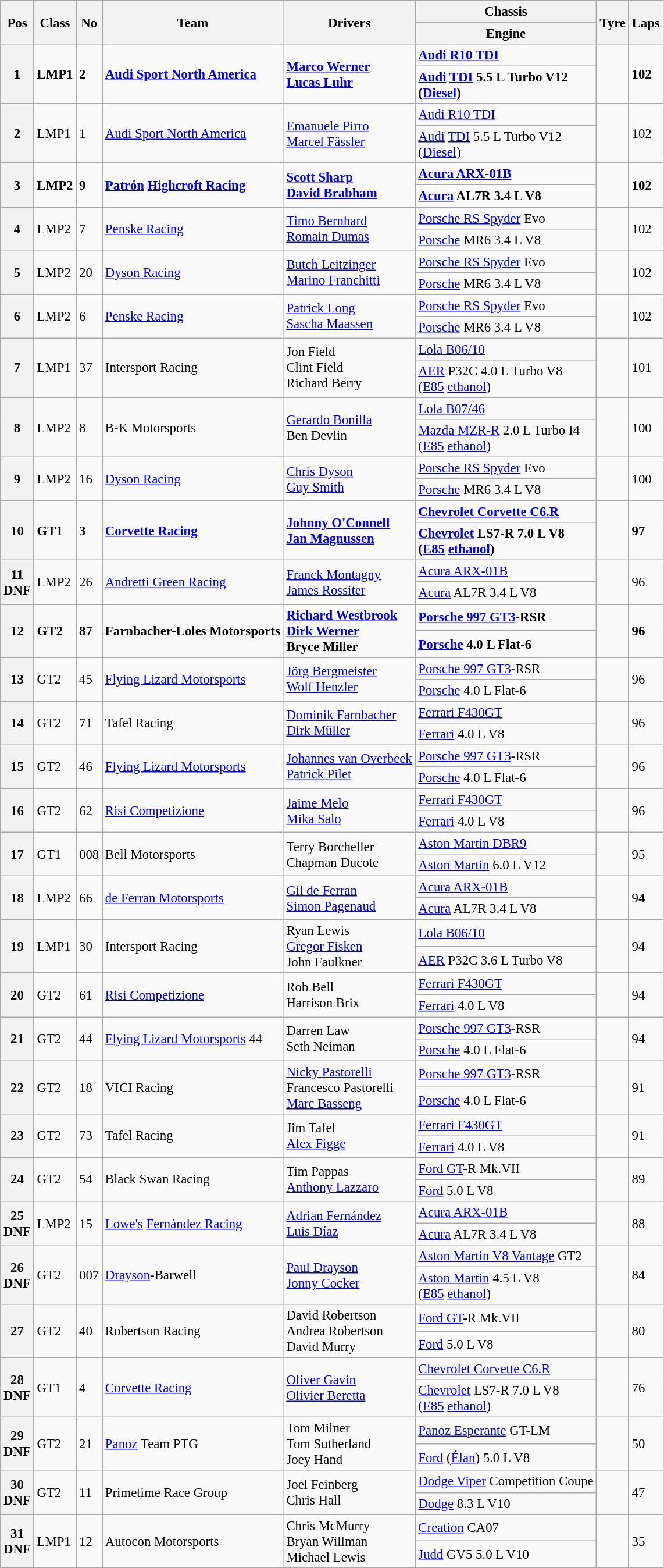<table class="wikitable" style="font-size: 95%;">
<tr>
<th rowspan=2>Pos</th>
<th rowspan=2>Class</th>
<th rowspan=2>No</th>
<th rowspan=2>Team</th>
<th rowspan=2>Drivers</th>
<th>Chassis</th>
<th rowspan=2>Tyre</th>
<th rowspan=2>Laps</th>
</tr>
<tr>
<th>Engine</th>
</tr>
<tr style="font-weight:bold">
<th rowspan=2>1</th>
<td rowspan=2>LMP1</td>
<td rowspan=2>2</td>
<td rowspan=2> <a href='#'>Audi Sport North America</a></td>
<td rowspan=2> <a href='#'>Marco Werner</a><br> <a href='#'>Lucas Luhr</a></td>
<td><a href='#'>Audi R10 TDI</a></td>
<td rowspan=2></td>
<td rowspan=2>102</td>
</tr>
<tr style="font-weight:bold">
<td><a href='#'>Audi</a> <a href='#'>TDI</a> 5.5 L Turbo V12<br>(<a href='#'>Diesel</a>)</td>
</tr>
<tr>
<th rowspan=2>2</th>
<td rowspan=2>LMP1</td>
<td rowspan=2>1</td>
<td rowspan=2> <a href='#'>Audi Sport North America</a></td>
<td rowspan=2> <a href='#'>Emanuele Pirro</a><br> <a href='#'>Marcel Fässler</a></td>
<td><a href='#'>Audi R10 TDI</a></td>
<td rowspan=2></td>
<td rowspan=2>102</td>
</tr>
<tr>
<td><a href='#'>Audi</a> <a href='#'>TDI</a> 5.5 L Turbo V12<br>(<a href='#'>Diesel</a>)</td>
</tr>
<tr style="font-weight:bold">
<th rowspan=2>3</th>
<td rowspan=2>LMP2</td>
<td rowspan=2>9</td>
<td rowspan=2> <a href='#'>Patrón</a> <a href='#'>Highcroft Racing</a></td>
<td rowspan=2> <a href='#'>Scott Sharp</a><br> <a href='#'>David Brabham</a></td>
<td><a href='#'>Acura ARX-01B</a></td>
<td rowspan=2></td>
<td rowspan=2>102</td>
</tr>
<tr style="font-weight:bold">
<td><a href='#'>Acura</a> AL7R 3.4 L V8</td>
</tr>
<tr>
<th rowspan=2>4</th>
<td rowspan=2>LMP2</td>
<td rowspan=2>7</td>
<td rowspan=2> <a href='#'>Penske Racing</a></td>
<td rowspan=2> <a href='#'>Timo Bernhard</a><br> <a href='#'>Romain Dumas</a></td>
<td><a href='#'>Porsche RS Spyder</a> Evo</td>
<td rowspan=2></td>
<td rowspan=2>102</td>
</tr>
<tr>
<td><a href='#'>Porsche</a> MR6 3.4 L V8</td>
</tr>
<tr>
<th rowspan=2>5</th>
<td rowspan=2>LMP2</td>
<td rowspan=2>20</td>
<td rowspan=2> <a href='#'>Dyson Racing</a></td>
<td rowspan=2> <a href='#'>Butch Leitzinger</a><br> <a href='#'>Marino Franchitti</a></td>
<td><a href='#'>Porsche RS Spyder</a> Evo</td>
<td rowspan=2></td>
<td rowspan=2>102</td>
</tr>
<tr>
<td><a href='#'>Porsche</a> MR6 3.4 L V8</td>
</tr>
<tr>
<th rowspan=2>6</th>
<td rowspan=2>LMP2</td>
<td rowspan=2>6</td>
<td rowspan=2> <a href='#'>Penske Racing</a></td>
<td rowspan=2> <a href='#'>Patrick Long</a><br> <a href='#'>Sascha Maassen</a></td>
<td><a href='#'>Porsche RS Spyder</a> Evo</td>
<td rowspan=2></td>
<td rowspan=2>102</td>
</tr>
<tr>
<td><a href='#'>Porsche</a> MR6 3.4 L V8</td>
</tr>
<tr>
<th rowspan=2>7</th>
<td rowspan=2>LMP1</td>
<td rowspan=2>37</td>
<td rowspan=2> Intersport Racing</td>
<td rowspan=2> Jon Field<br> Clint Field<br> Richard Berry</td>
<td><a href='#'>Lola B06/10</a></td>
<td rowspan=2></td>
<td rowspan=2>101</td>
</tr>
<tr>
<td><a href='#'>AER</a> P32C 4.0 L Turbo V8<br>(<a href='#'>E85</a> <a href='#'>ethanol</a>)</td>
</tr>
<tr>
<th rowspan=2>8</th>
<td rowspan=2>LMP2</td>
<td rowspan=2>8</td>
<td rowspan=2> B-K Motorsports</td>
<td rowspan=2> <a href='#'>Gerardo Bonilla</a><br> Ben Devlin</td>
<td><a href='#'>Lola B07/46</a></td>
<td rowspan=2></td>
<td rowspan=2>100</td>
</tr>
<tr>
<td><a href='#'>Mazda MZR-R</a> 2.0 L Turbo I4<br>(<a href='#'>E85</a> <a href='#'>ethanol</a>)</td>
</tr>
<tr>
<th rowspan=2>9</th>
<td rowspan=2>LMP2</td>
<td rowspan=2>16</td>
<td rowspan=2> <a href='#'>Dyson Racing</a></td>
<td rowspan=2> <a href='#'>Chris Dyson</a><br> <a href='#'>Guy Smith</a></td>
<td><a href='#'>Porsche RS Spyder</a> Evo</td>
<td rowspan=2></td>
<td rowspan=2>100</td>
</tr>
<tr>
<td><a href='#'>Porsche</a> MR6 3.4 L V8</td>
</tr>
<tr style="font-weight:bold">
<th rowspan=2>10</th>
<td rowspan=2>GT1</td>
<td rowspan=2>3</td>
<td rowspan=2> <a href='#'>Corvette Racing</a></td>
<td rowspan=2> <a href='#'>Johnny O'Connell</a><br> <a href='#'>Jan Magnussen</a></td>
<td><a href='#'>Chevrolet Corvette C6.R</a></td>
<td rowspan=2></td>
<td rowspan=2>97</td>
</tr>
<tr style="font-weight:bold">
<td><a href='#'>Chevrolet</a> LS7-R 7.0 L V8<br>(<a href='#'>E85</a> <a href='#'>ethanol</a>)</td>
</tr>
<tr>
<th rowspan=2>11<br>DNF</th>
<td rowspan=2>LMP2</td>
<td rowspan=2>26</td>
<td rowspan=2> <a href='#'>Andretti Green Racing</a></td>
<td rowspan=2> <a href='#'>Franck Montagny</a><br> <a href='#'>James Rossiter</a></td>
<td><a href='#'>Acura ARX-01B</a></td>
<td rowspan=2></td>
<td rowspan=2>96</td>
</tr>
<tr>
<td><a href='#'>Acura</a> AL7R 3.4 L V8</td>
</tr>
<tr style="font-weight:bold">
<th rowspan=2>12</th>
<td rowspan=2>GT2</td>
<td rowspan=2>87</td>
<td rowspan=2> Farnbacher-Loles Motorsports</td>
<td rowspan=2> <a href='#'>Richard Westbrook</a><br> <a href='#'>Dirk Werner</a><br> Bryce Miller</td>
<td><a href='#'>Porsche 997 GT3</a>-RSR</td>
<td rowspan=2></td>
<td rowspan=2>96</td>
</tr>
<tr style="font-weight:bold">
<td><a href='#'>Porsche</a> 4.0 L Flat-6</td>
</tr>
<tr>
<th rowspan=2>13</th>
<td rowspan=2>GT2</td>
<td rowspan=2>45</td>
<td rowspan=2> <a href='#'>Flying Lizard Motorsports</a></td>
<td rowspan=2> <a href='#'>Jörg Bergmeister</a><br> <a href='#'>Wolf Henzler</a></td>
<td><a href='#'>Porsche 997 GT3</a>-RSR</td>
<td rowspan=2></td>
<td rowspan=2>96</td>
</tr>
<tr>
<td><a href='#'>Porsche</a> 4.0 L Flat-6</td>
</tr>
<tr>
<th rowspan=2>14</th>
<td rowspan=2>GT2</td>
<td rowspan=2>71</td>
<td rowspan=2> Tafel Racing</td>
<td rowspan=2> <a href='#'>Dominik Farnbacher</a><br> <a href='#'>Dirk Müller</a></td>
<td><a href='#'>Ferrari F430GT</a></td>
<td rowspan=2></td>
<td rowspan=2>96</td>
</tr>
<tr>
<td><a href='#'>Ferrari</a> 4.0 L V8</td>
</tr>
<tr>
<th rowspan=2>15</th>
<td rowspan=2>GT2</td>
<td rowspan=2>46</td>
<td rowspan=2> <a href='#'>Flying Lizard Motorsports</a></td>
<td rowspan=2> <a href='#'>Johannes van Overbeek</a><br> <a href='#'>Patrick Pilet</a></td>
<td><a href='#'>Porsche 997 GT3</a>-RSR</td>
<td rowspan=2></td>
<td rowspan=2>96</td>
</tr>
<tr>
<td><a href='#'>Porsche</a> 4.0 L Flat-6</td>
</tr>
<tr>
<th rowspan=2>16</th>
<td rowspan=2>GT2</td>
<td rowspan=2>62</td>
<td rowspan=2> <a href='#'>Risi Competizione</a></td>
<td rowspan=2> <a href='#'>Jaime Melo</a><br> <a href='#'>Mika Salo</a></td>
<td><a href='#'>Ferrari F430GT</a></td>
<td rowspan=2></td>
<td rowspan=2>96</td>
</tr>
<tr>
<td><a href='#'>Ferrari</a> 4.0 L V8</td>
</tr>
<tr>
<th rowspan=2>17</th>
<td rowspan=2>GT1</td>
<td rowspan=2>008</td>
<td rowspan=2> Bell Motorsports</td>
<td rowspan=2> Terry Borcheller<br> Chapman Ducote</td>
<td><a href='#'>Aston Martin DBR9</a></td>
<td rowspan=2></td>
<td rowspan=2>95</td>
</tr>
<tr>
<td><a href='#'>Aston Martin</a> 6.0 L V12</td>
</tr>
<tr>
<th rowspan=2>18</th>
<td rowspan=2>LMP2</td>
<td rowspan=2>66</td>
<td rowspan=2> <a href='#'>de Ferran Motorsports</a></td>
<td rowspan=2> <a href='#'>Gil de Ferran</a><br> <a href='#'>Simon Pagenaud</a></td>
<td><a href='#'>Acura ARX-01B</a></td>
<td rowspan=2></td>
<td rowspan=2>94</td>
</tr>
<tr>
<td><a href='#'>Acura</a> AL7R 3.4 L V8</td>
</tr>
<tr>
<th rowspan=2>19</th>
<td rowspan=2>LMP1</td>
<td rowspan=2>30</td>
<td rowspan=2> Intersport Racing</td>
<td rowspan=2> Ryan Lewis<br> <a href='#'>Gregor Fisken</a><br> John Faulkner</td>
<td><a href='#'>Lola B06/10</a></td>
<td rowspan=2></td>
<td rowspan=2>94</td>
</tr>
<tr>
<td><a href='#'>AER</a> P32C 3.6 L Turbo V8</td>
</tr>
<tr>
<th rowspan=2>20</th>
<td rowspan=2>GT2</td>
<td rowspan=2>61</td>
<td rowspan=2> <a href='#'>Risi Competizione</a></td>
<td rowspan=2> Rob Bell<br> Harrison Brix</td>
<td><a href='#'>Ferrari F430GT</a></td>
<td rowspan=2></td>
<td rowspan=2>94</td>
</tr>
<tr>
<td><a href='#'>Ferrari</a> 4.0 L V8</td>
</tr>
<tr>
<th rowspan=2>21</th>
<td rowspan=2>GT2</td>
<td rowspan=2>44</td>
<td rowspan=2> <a href='#'>Flying Lizard Motorsports</a> 44</td>
<td rowspan=2> Darren Law<br> Seth Neiman</td>
<td><a href='#'>Porsche 997 GT3</a>-RSR</td>
<td rowspan=2></td>
<td rowspan=2>94</td>
</tr>
<tr>
<td><a href='#'>Porsche</a> 4.0 L Flat-6</td>
</tr>
<tr>
<th rowspan=2>22</th>
<td rowspan=2>GT2</td>
<td rowspan=2>18</td>
<td rowspan=2> VICI Racing</td>
<td rowspan=2> <a href='#'>Nicky Pastorelli</a><br> Francesco Pastorelli<br> <a href='#'>Marc Basseng</a></td>
<td><a href='#'>Porsche 997 GT3</a>-RSR</td>
<td rowspan=2></td>
<td rowspan=2>91</td>
</tr>
<tr>
<td><a href='#'>Porsche</a> 4.0 L Flat-6</td>
</tr>
<tr>
<th rowspan=2>23</th>
<td rowspan=2>GT2</td>
<td rowspan=2>73</td>
<td rowspan=2> Tafel Racing</td>
<td rowspan=2> Jim Tafel<br> <a href='#'>Alex Figge</a></td>
<td><a href='#'>Ferrari F430GT</a></td>
<td rowspan=2></td>
<td rowspan=2>91</td>
</tr>
<tr>
<td><a href='#'>Ferrari</a> 4.0 L V8</td>
</tr>
<tr>
<th rowspan=2>24</th>
<td rowspan=2>GT2</td>
<td rowspan=2>54</td>
<td rowspan=2> Black Swan Racing</td>
<td rowspan=2> Tim Pappas<br> <a href='#'>Anthony Lazzaro</a></td>
<td><a href='#'>Ford GT</a>-R Mk.VII</td>
<td rowspan=2></td>
<td rowspan=2>89</td>
</tr>
<tr>
<td><a href='#'>Ford</a> 5.0 L V8</td>
</tr>
<tr>
<th rowspan=2>25<br>DNF</th>
<td rowspan=2>LMP2</td>
<td rowspan=2>15</td>
<td rowspan=2> <a href='#'>Lowe's</a> <a href='#'>Fernández Racing</a></td>
<td rowspan=2> <a href='#'>Adrian Fernández</a><br> <a href='#'>Luis Díaz</a></td>
<td><a href='#'>Acura ARX-01B</a></td>
<td rowspan=2></td>
<td rowspan=2>88</td>
</tr>
<tr>
<td><a href='#'>Acura</a> AL7R 3.4 L V8</td>
</tr>
<tr>
<th rowspan=2>26<br>DNF</th>
<td rowspan=2>GT2</td>
<td rowspan=2>007</td>
<td rowspan=2> <a href='#'>Drayson</a>-Barwell</td>
<td rowspan=2> <a href='#'>Paul Drayson</a><br> <a href='#'>Jonny Cocker</a></td>
<td><a href='#'>Aston Martin V8 Vantage</a> GT2</td>
<td rowspan=2></td>
<td rowspan=2>84</td>
</tr>
<tr>
<td><a href='#'>Aston Martin</a> 4.5 L V8<br>(<a href='#'>E85</a> <a href='#'>ethanol</a>)</td>
</tr>
<tr>
<th rowspan=2>27</th>
<td rowspan=2>GT2</td>
<td rowspan=2>40</td>
<td rowspan=2> Robertson Racing</td>
<td rowspan=2> David Robertson<br> Andrea Robertson<br> David Murry</td>
<td><a href='#'>Ford GT</a>-R Mk.VII</td>
<td rowspan=2></td>
<td rowspan=2>80</td>
</tr>
<tr>
<td><a href='#'>Ford</a> 5.0 L V8</td>
</tr>
<tr>
<th rowspan=2>28<br>DNF</th>
<td rowspan=2>GT1</td>
<td rowspan=2>4</td>
<td rowspan=2> <a href='#'>Corvette Racing</a></td>
<td rowspan=2> <a href='#'>Oliver Gavin</a><br> <a href='#'>Olivier Beretta</a></td>
<td><a href='#'>Chevrolet Corvette C6.R</a></td>
<td rowspan=2></td>
<td rowspan=2>76</td>
</tr>
<tr>
<td><a href='#'>Chevrolet</a> LS7-R 7.0 L V8<br>(<a href='#'>E85</a> <a href='#'>ethanol</a>)</td>
</tr>
<tr>
<th rowspan=2>29<br>DNF</th>
<td rowspan=2>GT2</td>
<td rowspan=2>21</td>
<td rowspan=2> <a href='#'>Panoz</a> Team PTG</td>
<td rowspan=2> Tom Milner<br> Tom Sutherland<br> Joey Hand</td>
<td><a href='#'>Panoz Esperante</a> GT-LM</td>
<td rowspan=2></td>
<td rowspan=2>50</td>
</tr>
<tr>
<td><a href='#'>Ford</a> (<a href='#'>Élan</a>) 5.0 L V8</td>
</tr>
<tr>
<th rowspan=2>30<br>DNF</th>
<td rowspan=2>GT2</td>
<td rowspan=2>11</td>
<td rowspan=2> Primetime Race Group</td>
<td rowspan=2> Joel Feinberg<br> Chris Hall</td>
<td><a href='#'>Dodge Viper</a> Competition Coupe</td>
<td rowspan=2></td>
<td rowspan=2>47</td>
</tr>
<tr>
<td><a href='#'>Dodge</a> 8.3 L V10</td>
</tr>
<tr>
<th rowspan=2>31<br>DNF</th>
<td rowspan=2>LMP1</td>
<td rowspan=2>12</td>
<td rowspan=2> Autocon Motorsports</td>
<td rowspan=2> Chris McMurry<br> Bryan Willman<br> Michael Lewis</td>
<td><a href='#'>Creation</a> CA07</td>
<td rowspan=2></td>
<td rowspan=2>35</td>
</tr>
<tr>
<td><a href='#'>Judd</a> GV5 5.0 L V10</td>
</tr>
</table>
